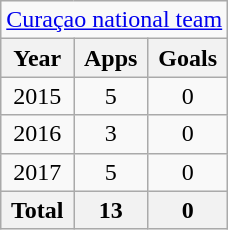<table class="wikitable" style="text-align:center">
<tr>
<td colspan="3"><a href='#'>Curaçao national team</a></td>
</tr>
<tr>
<th>Year</th>
<th>Apps</th>
<th>Goals</th>
</tr>
<tr>
<td>2015</td>
<td>5</td>
<td>0</td>
</tr>
<tr>
<td>2016</td>
<td>3</td>
<td>0</td>
</tr>
<tr>
<td>2017</td>
<td>5</td>
<td>0</td>
</tr>
<tr>
<th>Total</th>
<th>13</th>
<th>0</th>
</tr>
</table>
